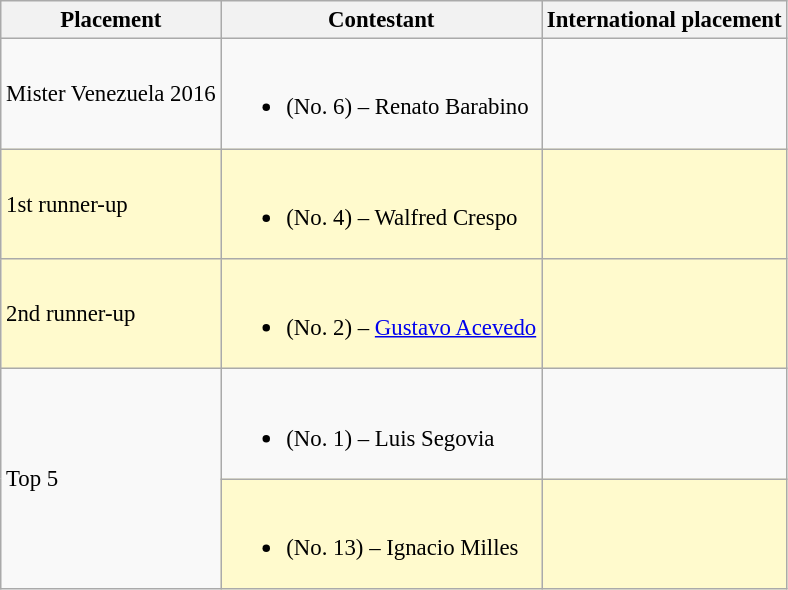<table class="wikitable sortable" style="font-size: 95%;">
<tr>
<th>Placement</th>
<th>Contestant</th>
<th>International placement</th>
</tr>
<tr>
<td>Mister Venezuela 2016</td>
<td><br><ul><li> (No. 6) – Renato Barabino</li></ul></td>
<td></td>
</tr>
<tr style="background:#FFFACD;">
<td>1st runner-up</td>
<td><br><ul><li> (No. 4) – Walfred Crespo</li></ul></td>
<td></td>
</tr>
<tr style="background:#FFFACD;">
<td>2nd runner-up</td>
<td><br><ul><li> (No. 2) – <a href='#'>Gustavo Acevedo</a></li></ul></td>
<td></td>
</tr>
<tr>
<td rowspan="2">Top 5</td>
<td><br><ul><li> (No. 1) – Luis Segovia</li></ul></td>
<td></td>
</tr>
<tr style="background:#FFFACD;">
<td><br><ul><li> (No. 13) – Ignacio Milles</li></ul></td>
<td></td>
</tr>
</table>
